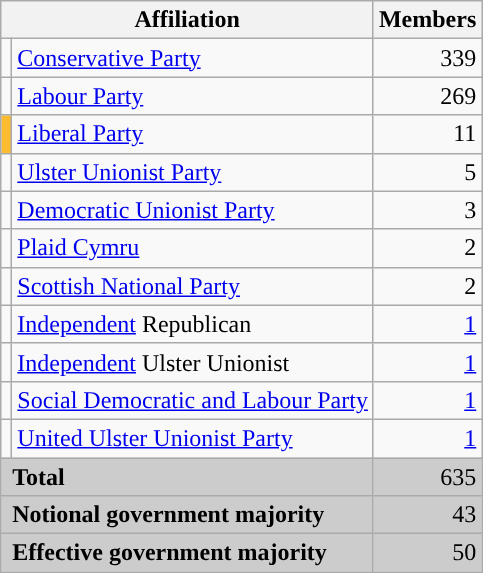<table class="wikitable">
<tr>
<th colspan="2">Affiliation</th>
<th>Members</th>
</tr>
<tr>
<td style="color:inherit;background:"></td>
<td><a href='#'>Conservative Party</a></td>
<td align="right">339</td>
</tr>
<tr>
<td style="color:inherit;background:"></td>
<td><a href='#'>Labour Party</a></td>
<td align="right">269</td>
</tr>
<tr>
<td style="color:inherit;background:#FDBB30"></td>
<td><a href='#'>Liberal Party</a></td>
<td align="right">11</td>
</tr>
<tr>
<td style="color:inherit;background:"></td>
<td><a href='#'>Ulster Unionist Party</a></td>
<td align="right">5</td>
</tr>
<tr>
<td style="color:inherit;background:"></td>
<td><a href='#'>Democratic Unionist Party</a></td>
<td align="right">3</td>
</tr>
<tr>
<td style="color:inherit;background:"></td>
<td><a href='#'>Plaid Cymru</a></td>
<td align="right">2</td>
</tr>
<tr>
<td style="color:inherit;background:"></td>
<td><a href='#'>Scottish National Party</a></td>
<td align="right">2</td>
</tr>
<tr>
<td style="color:inherit;background:"></td>
<td><a href='#'>Independent</a> Republican</td>
<td align="right"><a href='#'>1</a></td>
</tr>
<tr>
<td style="color:inherit;background:"></td>
<td><a href='#'>Independent</a> Ulster Unionist</td>
<td align="right"><a href='#'>1</a></td>
</tr>
<tr>
<td style="color:inherit;background:"></td>
<td><a href='#'>Social Democratic and Labour Party</a></td>
<td align="right"><a href='#'>1</a></td>
</tr>
<tr>
<td style="color:inherit;background:"></td>
<td><a href='#'>United Ulster Unionist Party</a></td>
<td align="right"><a href='#'>1</a></td>
</tr>
<tr bgcolor="CCCCCC">
<td colspan="2" rowspan="1"> <strong>Total</strong></td>
<td align="right">635</td>
</tr>
<tr bgcolor="CCCCCC">
<td colspan="2" rowspan="1"> <strong>Notional government majority</strong></td>
<td align="right">43</td>
</tr>
<tr bgcolor="CCCCCC">
<td colspan="2" rowspan="1"> <strong>Effective government majority</strong></td>
<td align="right">50</td>
</tr>
</table>
